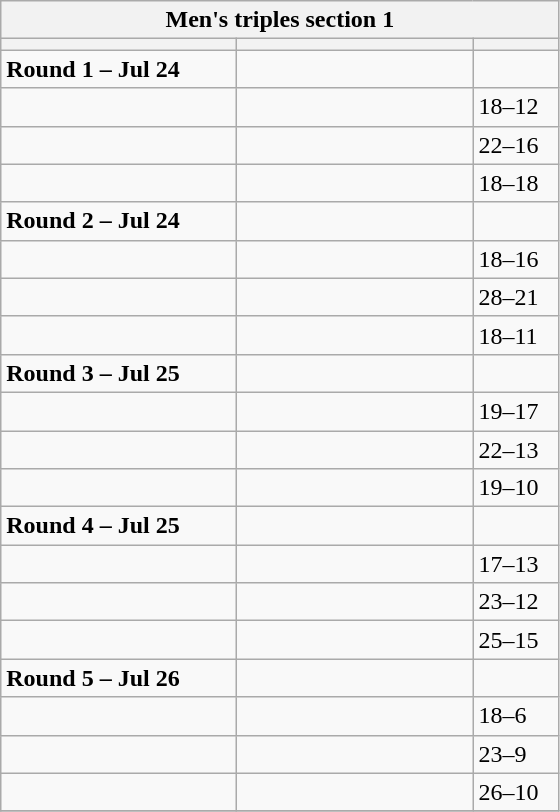<table class="wikitable">
<tr>
<th colspan="3">Men's triples section 1</th>
</tr>
<tr>
<th width=150></th>
<th width=150></th>
<th width=50></th>
</tr>
<tr>
<td><strong>Round 1 – Jul 24</strong></td>
<td></td>
<td></td>
</tr>
<tr>
<td></td>
<td></td>
<td>18–12</td>
</tr>
<tr>
<td></td>
<td></td>
<td>22–16</td>
</tr>
<tr>
<td></td>
<td></td>
<td>18–18</td>
</tr>
<tr>
<td><strong>Round 2 – Jul 24</strong></td>
<td></td>
<td></td>
</tr>
<tr>
<td></td>
<td></td>
<td>18–16</td>
</tr>
<tr>
<td></td>
<td></td>
<td>28–21</td>
</tr>
<tr>
<td></td>
<td></td>
<td>18–11</td>
</tr>
<tr>
<td><strong>Round 3 – Jul 25</strong></td>
<td></td>
<td></td>
</tr>
<tr>
<td></td>
<td></td>
<td>19–17</td>
</tr>
<tr>
<td></td>
<td></td>
<td>22–13</td>
</tr>
<tr>
<td></td>
<td></td>
<td>19–10</td>
</tr>
<tr>
<td><strong>Round 4 – Jul 25</strong></td>
<td></td>
<td></td>
</tr>
<tr>
<td></td>
<td></td>
<td>17–13</td>
</tr>
<tr>
<td></td>
<td></td>
<td>23–12</td>
</tr>
<tr>
<td></td>
<td></td>
<td>25–15</td>
</tr>
<tr>
<td><strong>Round 5 – Jul 26</strong></td>
<td></td>
<td></td>
</tr>
<tr>
<td></td>
<td></td>
<td>18–6</td>
</tr>
<tr>
<td></td>
<td></td>
<td>23–9</td>
</tr>
<tr>
<td></td>
<td></td>
<td>26–10</td>
</tr>
<tr>
</tr>
</table>
